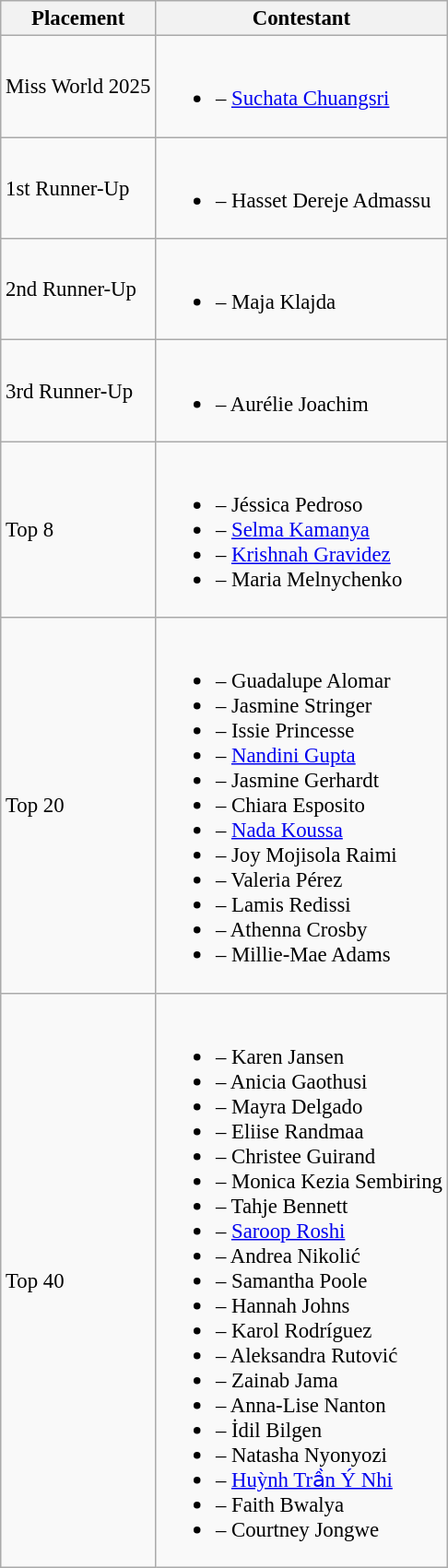<table class="wikitable sortable" style="font-size:95%;">
<tr>
<th>Placement</th>
<th>Contestant</th>
</tr>
<tr>
<td>Miss World 2025</td>
<td><br><ul><li> – <a href='#'>Suchata Chuangsri</a></li></ul></td>
</tr>
<tr>
<td>1st Runner-Up</td>
<td><br><ul><li> – Hasset Dereje Admassu</li></ul></td>
</tr>
<tr>
<td>2nd Runner-Up</td>
<td><br><ul><li> – Maja Klajda</li></ul></td>
</tr>
<tr>
<td>3rd Runner-Up</td>
<td><br><ul><li> – Aurélie Joachim</li></ul></td>
</tr>
<tr>
<td>Top 8</td>
<td><br><ul><li> – Jéssica Pedroso</li><li> – <a href='#'>Selma Kamanya</a></li><li> – <a href='#'>Krishnah Gravidez</a></li><li> – Maria Melnychenko</li></ul></td>
</tr>
<tr>
<td>Top 20</td>
<td><br><ul><li> – Guadalupe Alomar</li><li> – Jasmine Stringer</li><li> – Issie Princesse</li><li> – <a href='#'>Nandini Gupta</a></li><li> – Jasmine Gerhardt</li><li> – Chiara Esposito</li><li> – <a href='#'>Nada Koussa</a></li><li> – Joy Mojisola Raimi</li><li> – Valeria Pérez</li><li> – Lamis Redissi</li><li> – Athenna Crosby</li><li> – Millie-Mae Adams</li></ul></td>
</tr>
<tr>
<td>Top 40</td>
<td><br><ul><li> – Karen Jansen</li><li> – Anicia Gaothusi</li><li> – Mayra Delgado</li><li> – Eliise Randmaa</li><li> – Christee Guirand</li><li> – Monica Kezia Sembiring</li><li> – Tahje Bennett</li><li> – <a href='#'>Saroop Roshi</a></li><li> – Andrea Nikolić</li><li> – Samantha Poole</li><li> – Hannah Johns</li><li> – Karol Rodríguez</li><li> – Aleksandra Rutović</li><li> – Zainab Jama</li><li> – Anna-Lise Nanton</li><li> – İdil Bilgen</li><li>  – Natasha Nyonyozi</li><li> – <a href='#'>Huỳnh Trần Ý Nhi</a></li><li> – Faith Bwalya</li><li> – Courtney Jongwe</li></ul></td>
</tr>
</table>
